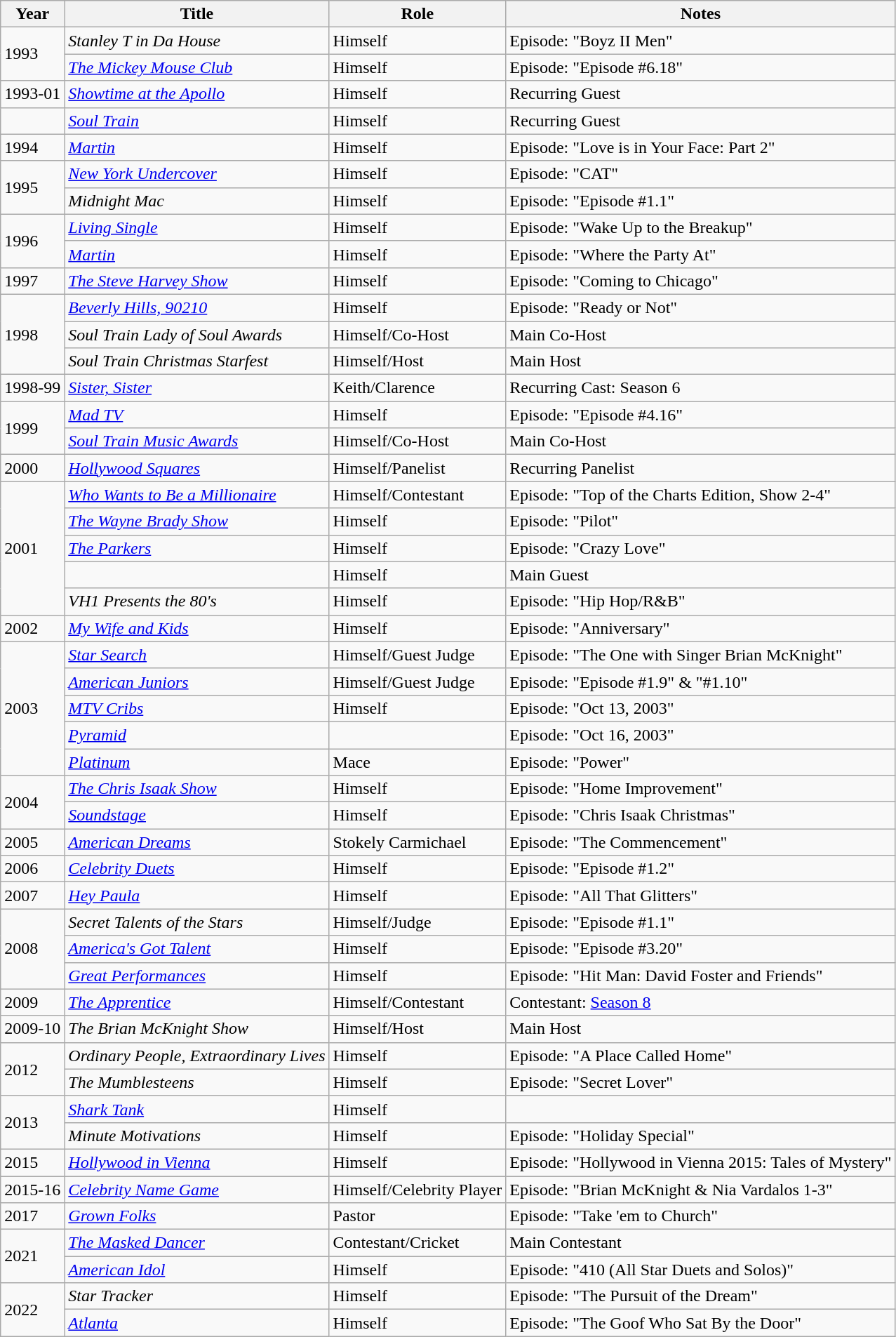<table class="wikitable">
<tr>
<th>Year</th>
<th>Title</th>
<th>Role</th>
<th>Notes</th>
</tr>
<tr>
<td rowspan="2">1993</td>
<td><em>Stanley T in Da House</em></td>
<td>Himself</td>
<td>Episode: "Boyz II Men"</td>
</tr>
<tr>
<td><em><a href='#'>The Mickey Mouse Club</a></em></td>
<td>Himself</td>
<td>Episode: "Episode #6.18"</td>
</tr>
<tr>
<td>1993-01</td>
<td><em><a href='#'>Showtime at the Apollo</a></em></td>
<td>Himself</td>
<td>Recurring Guest</td>
</tr>
<tr>
<td></td>
<td><em><a href='#'>Soul Train</a></em></td>
<td>Himself</td>
<td>Recurring Guest</td>
</tr>
<tr>
<td>1994</td>
<td><em><a href='#'>Martin</a></em></td>
<td>Himself</td>
<td>Episode: "Love is in Your Face: Part 2"</td>
</tr>
<tr>
<td rowspan="2">1995</td>
<td><em><a href='#'>New York Undercover</a></em></td>
<td>Himself</td>
<td>Episode: "CAT"</td>
</tr>
<tr>
<td><em>Midnight Mac</em></td>
<td>Himself</td>
<td>Episode: "Episode #1.1"</td>
</tr>
<tr>
<td rowspan="2">1996</td>
<td><em><a href='#'>Living Single</a></em></td>
<td>Himself</td>
<td>Episode: "Wake Up to the Breakup"</td>
</tr>
<tr>
<td><em><a href='#'>Martin</a></em></td>
<td>Himself</td>
<td>Episode: "Where the Party At"</td>
</tr>
<tr>
<td>1997</td>
<td><em><a href='#'>The Steve Harvey Show</a></em></td>
<td>Himself</td>
<td>Episode: "Coming to Chicago"</td>
</tr>
<tr>
<td rowspan="3">1998</td>
<td><em><a href='#'>Beverly Hills, 90210</a></em></td>
<td>Himself</td>
<td>Episode: "Ready or Not"</td>
</tr>
<tr>
<td><em>Soul Train Lady of Soul Awards</em></td>
<td>Himself/Co-Host</td>
<td>Main Co-Host</td>
</tr>
<tr>
<td><em>Soul Train Christmas Starfest</em></td>
<td>Himself/Host</td>
<td>Main Host</td>
</tr>
<tr>
<td>1998-99</td>
<td><em><a href='#'>Sister, Sister</a></em></td>
<td>Keith/Clarence</td>
<td>Recurring Cast: Season 6</td>
</tr>
<tr>
<td rowspan="2">1999</td>
<td><em><a href='#'>Mad TV</a></em></td>
<td>Himself</td>
<td>Episode: "Episode #4.16"</td>
</tr>
<tr>
<td><em><a href='#'>Soul Train Music Awards</a></em></td>
<td>Himself/Co-Host</td>
<td>Main Co-Host</td>
</tr>
<tr>
<td>2000</td>
<td><em><a href='#'>Hollywood Squares</a></em></td>
<td>Himself/Panelist</td>
<td>Recurring Panelist</td>
</tr>
<tr>
<td rowspan="5">2001</td>
<td><em><a href='#'>Who Wants to Be a Millionaire</a></em></td>
<td>Himself/Contestant</td>
<td>Episode: "Top of the Charts Edition, Show 2-4"</td>
</tr>
<tr>
<td><em><a href='#'>The Wayne Brady Show</a></em></td>
<td>Himself</td>
<td>Episode: "Pilot"</td>
</tr>
<tr>
<td><em><a href='#'>The Parkers</a></em></td>
<td>Himself</td>
<td>Episode: "Crazy Love"</td>
</tr>
<tr>
<td></td>
<td>Himself</td>
<td>Main Guest</td>
</tr>
<tr>
<td><em>VH1 Presents the 80's</em></td>
<td>Himself</td>
<td>Episode: "Hip Hop/R&B"</td>
</tr>
<tr>
<td>2002</td>
<td><em><a href='#'>My Wife and Kids</a></em></td>
<td>Himself</td>
<td>Episode: "Anniversary"</td>
</tr>
<tr>
<td rowspan="5">2003</td>
<td><em><a href='#'>Star Search</a></em></td>
<td>Himself/Guest Judge</td>
<td>Episode: "The One with Singer Brian McKnight"</td>
</tr>
<tr>
<td><em><a href='#'>American Juniors</a></em></td>
<td>Himself/Guest Judge</td>
<td>Episode: "Episode #1.9" & "#1.10"</td>
</tr>
<tr>
<td><em><a href='#'>MTV Cribs</a></em></td>
<td>Himself</td>
<td>Episode: "Oct 13, 2003"</td>
</tr>
<tr>
<td><em><a href='#'>Pyramid</a></em></td>
<td></td>
<td>Episode: "Oct 16, 2003"</td>
</tr>
<tr>
<td><em><a href='#'>Platinum</a></em></td>
<td>Mace</td>
<td>Episode: "Power"</td>
</tr>
<tr>
<td rowspan="2">2004</td>
<td><em><a href='#'>The Chris Isaak Show</a></em></td>
<td>Himself</td>
<td>Episode: "Home Improvement"</td>
</tr>
<tr>
<td><em><a href='#'>Soundstage</a></em></td>
<td>Himself</td>
<td>Episode: "Chris Isaak Christmas"</td>
</tr>
<tr>
<td>2005</td>
<td><em><a href='#'>American Dreams</a></em></td>
<td>Stokely Carmichael</td>
<td>Episode: "The Commencement"</td>
</tr>
<tr>
<td>2006</td>
<td><em><a href='#'>Celebrity Duets</a></em></td>
<td>Himself</td>
<td>Episode: "Episode #1.2"</td>
</tr>
<tr>
<td>2007</td>
<td><em><a href='#'>Hey Paula</a></em></td>
<td>Himself</td>
<td>Episode: "All That Glitters"</td>
</tr>
<tr>
<td rowspan="3">2008</td>
<td><em>Secret Talents of the Stars</em></td>
<td>Himself/Judge</td>
<td>Episode: "Episode #1.1"</td>
</tr>
<tr>
<td><em><a href='#'>America's Got Talent</a></em></td>
<td>Himself</td>
<td>Episode: "Episode #3.20"</td>
</tr>
<tr>
<td><em><a href='#'>Great Performances</a></em></td>
<td>Himself</td>
<td>Episode: "Hit Man: David Foster and Friends"</td>
</tr>
<tr>
<td>2009</td>
<td><em><a href='#'>The Apprentice</a></em></td>
<td>Himself/Contestant</td>
<td>Contestant: <a href='#'>Season 8</a></td>
</tr>
<tr>
<td>2009-10</td>
<td><em>The Brian McKnight Show</em></td>
<td>Himself/Host</td>
<td>Main Host</td>
</tr>
<tr>
<td rowspan="2">2012</td>
<td><em>Ordinary People, Extraordinary Lives</em></td>
<td>Himself</td>
<td>Episode: "A Place Called Home"</td>
</tr>
<tr>
<td><em>The Mumblesteens</em></td>
<td>Himself</td>
<td>Episode: "Secret Lover"</td>
</tr>
<tr>
<td rowspan="2">2013</td>
<td><em><a href='#'>Shark Tank</a></em></td>
<td>Himself</td>
<td></td>
</tr>
<tr>
<td><em>Minute Motivations</em></td>
<td>Himself</td>
<td>Episode: "Holiday Special"</td>
</tr>
<tr>
<td>2015</td>
<td><em><a href='#'>Hollywood in Vienna</a></em></td>
<td>Himself</td>
<td>Episode: "Hollywood in Vienna 2015: Tales of Mystery"</td>
</tr>
<tr>
<td>2015-16</td>
<td><em><a href='#'>Celebrity Name Game</a></em></td>
<td>Himself/Celebrity Player</td>
<td>Episode: "Brian McKnight & Nia Vardalos 1-3"</td>
</tr>
<tr>
<td>2017</td>
<td><em><a href='#'>Grown Folks</a></em></td>
<td>Pastor</td>
<td>Episode: "Take 'em to Church"</td>
</tr>
<tr>
<td rowspan="2">2021</td>
<td><em><a href='#'>The Masked Dancer</a></em></td>
<td>Contestant/Cricket</td>
<td>Main Contestant</td>
</tr>
<tr>
<td><em><a href='#'>American Idol</a></em></td>
<td>Himself</td>
<td>Episode: "410 (All Star Duets and Solos)"</td>
</tr>
<tr>
<td rowspan="2">2022</td>
<td><em>Star Tracker</em></td>
<td>Himself</td>
<td>Episode: "The Pursuit of the Dream"</td>
</tr>
<tr>
<td><em><a href='#'>Atlanta</a></em></td>
<td>Himself</td>
<td>Episode: "The Goof Who Sat By the Door"</td>
</tr>
</table>
